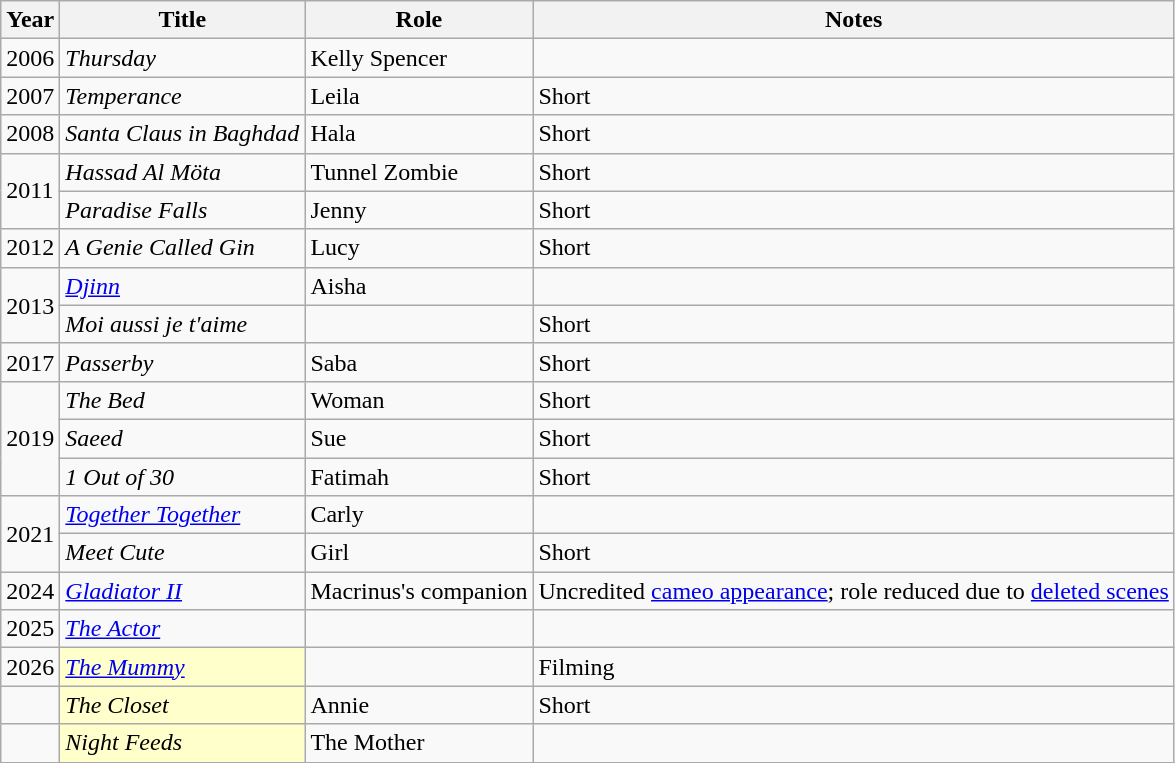<table class="wikitable sortable">
<tr>
<th>Year</th>
<th>Title</th>
<th>Role</th>
<th class=unsortable>Notes</th>
</tr>
<tr>
<td>2006</td>
<td><em>Thursday</em></td>
<td>Kelly Spencer</td>
<td></td>
</tr>
<tr>
<td>2007</td>
<td><em>Temperance</em></td>
<td>Leila</td>
<td>Short</td>
</tr>
<tr>
<td>2008</td>
<td><em>Santa Claus in Baghdad</em></td>
<td>Hala</td>
<td>Short</td>
</tr>
<tr>
<td rowspan="2">2011</td>
<td><em>Hassad Al Möta</em></td>
<td>Tunnel Zombie</td>
<td>Short</td>
</tr>
<tr>
<td><em>Paradise Falls</em></td>
<td>Jenny</td>
<td>Short</td>
</tr>
<tr>
<td>2012</td>
<td><em>A Genie Called Gin</em></td>
<td>Lucy</td>
<td>Short</td>
</tr>
<tr>
<td rowspan="2">2013</td>
<td><em><a href='#'>Djinn</a></em></td>
<td>Aisha</td>
<td></td>
</tr>
<tr>
<td><em>Moi aussi je t'aime</em></td>
<td></td>
<td>Short</td>
</tr>
<tr>
<td>2017</td>
<td><em>Passerby</em></td>
<td>Saba</td>
<td>Short</td>
</tr>
<tr>
<td rowspan="3">2019</td>
<td><em>The Bed</em></td>
<td>Woman</td>
<td>Short</td>
</tr>
<tr>
<td><em>Saeed</em></td>
<td>Sue</td>
<td>Short</td>
</tr>
<tr>
<td><em>1 Out of 30</em></td>
<td>Fatimah</td>
<td>Short</td>
</tr>
<tr>
<td rowspan="2">2021</td>
<td><em><a href='#'>Together Together</a></em></td>
<td>Carly</td>
<td></td>
</tr>
<tr>
<td><em>Meet Cute</em></td>
<td>Girl</td>
<td>Short</td>
</tr>
<tr>
<td>2024</td>
<td><em><a href='#'>Gladiator II</a></em></td>
<td>Macrinus's companion</td>
<td>Uncredited <a href='#'>cameo appearance</a>; role reduced due to <a href='#'>deleted scenes</a></td>
</tr>
<tr>
<td>2025</td>
<td><em><a href='#'>The Actor</a></em></td>
<td></td>
<td></td>
</tr>
<tr>
<td>2026</td>
<td style="background:#FFFFCC;"><em><a href='#'>The Mummy</a></em> </td>
<td></td>
<td>Filming</td>
</tr>
<tr>
<td></td>
<td style="background:#FFFFCC;"><em>The Closet</em> </td>
<td>Annie</td>
<td>Short</td>
</tr>
<tr>
<td></td>
<td style="background:#FFFFCC;"><em>Night Feeds</em> </td>
<td>The Mother</td>
<td></td>
</tr>
<tr>
</tr>
</table>
